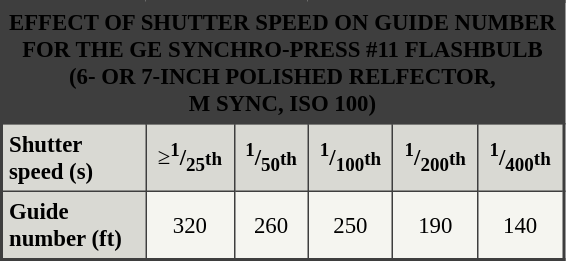<table border="1" cellpadding="4" cellspacing="0" style="margin: 1em 1em 1em 0; background: #f5f5f0; border: 2px #3E3E3E solid; border-collapse: collapse; font-size: 95%;">
<tr>
<th colspan="6" style="background:#3E3E3E; text-align:center"><span>EFFECT OF SHUTTER SPEED ON GUIDE NUMBER<br>FOR THE GE SYNCHRO-PRESS #11 FLASHBULB<br>(6- OR 7-INCH POLISHED RELFECTOR,<br>M SYNC, ISO 100)</span></th>
</tr>
<tr>
<td style="background:#d9d9d3; text-align:left"><strong>Shutter<br>speed (s)</strong></td>
<td style="background:#d9d9d3; text-align:center">≥<strong><sup>1</sup>/<sub>25</sub><small>th</small></strong></td>
<td style="background:#d9d9d3; text-align:center"><strong><sup>1</sup>/<sub>50</sub><small>th</small></strong></td>
<td style="background:#d9d9d3; text-align:center"><strong><sup>1</sup>/<sub>100</sub><small>th</small></strong></td>
<td style="background:#d9d9d3; text-align:center"><strong><sup>1</sup>/<sub>200</sub><small>th</small></strong></td>
<td style="background:#d9d9d3; text-align:center"><strong><sup>1</sup>/<sub>400</sub><small>th</small></strong></td>
</tr>
<tr>
<td style="background:#d9d9d3; text-align:left"><strong>Guide<br>number (ft)</strong></td>
<td style="text-align:center">320</td>
<td style="text-align:center">260</td>
<td style="text-align:center">250</td>
<td style="text-align:center">190</td>
<td style="text-align:center">140</td>
</tr>
</table>
